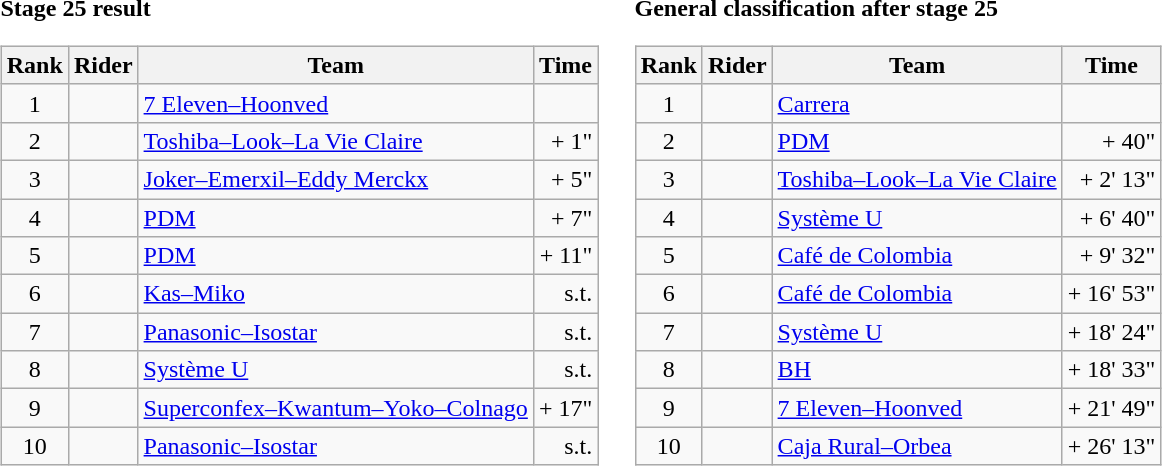<table>
<tr>
<td><strong>Stage 25 result</strong><br><table class="wikitable">
<tr>
<th scope="col">Rank</th>
<th scope="col">Rider</th>
<th scope="col">Team</th>
<th scope="col">Time</th>
</tr>
<tr>
<td style="text-align:center;">1</td>
<td></td>
<td><a href='#'>7 Eleven–Hoonved</a></td>
<td style="text-align:right;"></td>
</tr>
<tr>
<td style="text-align:center;">2</td>
<td></td>
<td><a href='#'>Toshiba–Look–La Vie Claire</a></td>
<td style="text-align:right;">+ 1"</td>
</tr>
<tr>
<td style="text-align:center;">3</td>
<td></td>
<td><a href='#'>Joker–Emerxil–Eddy Merckx</a></td>
<td style="text-align:right;">+ 5"</td>
</tr>
<tr>
<td style="text-align:center;">4</td>
<td></td>
<td><a href='#'>PDM</a></td>
<td style="text-align:right;">+ 7"</td>
</tr>
<tr>
<td style="text-align:center;">5</td>
<td></td>
<td><a href='#'>PDM</a></td>
<td style="text-align:right;">+ 11"</td>
</tr>
<tr>
<td style="text-align:center;">6</td>
<td></td>
<td><a href='#'>Kas–Miko</a></td>
<td style="text-align:right;">s.t.</td>
</tr>
<tr>
<td style="text-align:center;">7</td>
<td></td>
<td><a href='#'>Panasonic–Isostar</a></td>
<td style="text-align:right;">s.t.</td>
</tr>
<tr>
<td style="text-align:center;">8</td>
<td></td>
<td><a href='#'>Système U</a></td>
<td style="text-align:right;">s.t.</td>
</tr>
<tr>
<td style="text-align:center;">9</td>
<td></td>
<td><a href='#'>Superconfex–Kwantum–Yoko–Colnago</a></td>
<td style="text-align:right;">+ 17"</td>
</tr>
<tr>
<td style="text-align:center;">10</td>
<td></td>
<td><a href='#'>Panasonic–Isostar</a></td>
<td style="text-align:right;">s.t.</td>
</tr>
</table>
</td>
<td></td>
<td><strong>General classification after stage 25</strong><br><table class="wikitable">
<tr>
<th scope="col">Rank</th>
<th scope="col">Rider</th>
<th scope="col">Team</th>
<th scope="col">Time</th>
</tr>
<tr>
<td style="text-align:center;">1</td>
<td> </td>
<td><a href='#'>Carrera</a></td>
<td style="text-align:right;"></td>
</tr>
<tr>
<td style="text-align:center;">2</td>
<td></td>
<td><a href='#'>PDM</a></td>
<td style="text-align:right;">+ 40"</td>
</tr>
<tr>
<td style="text-align:center;">3</td>
<td></td>
<td><a href='#'>Toshiba–Look–La Vie Claire</a></td>
<td style="text-align:right;">+ 2' 13"</td>
</tr>
<tr>
<td style="text-align:center;">4</td>
<td></td>
<td><a href='#'>Système U</a></td>
<td style="text-align:right;">+ 6' 40"</td>
</tr>
<tr>
<td style="text-align:center;">5</td>
<td></td>
<td><a href='#'>Café de Colombia</a></td>
<td style="text-align:right;">+ 9' 32"</td>
</tr>
<tr>
<td style="text-align:center;">6</td>
<td></td>
<td><a href='#'>Café de Colombia</a></td>
<td style="text-align:right;">+ 16' 53"</td>
</tr>
<tr>
<td style="text-align:center;">7</td>
<td></td>
<td><a href='#'>Système U</a></td>
<td style="text-align:right;">+ 18' 24"</td>
</tr>
<tr>
<td style="text-align:center;">8</td>
<td></td>
<td><a href='#'>BH</a></td>
<td style="text-align:right;">+ 18' 33"</td>
</tr>
<tr>
<td style="text-align:center;">9</td>
<td></td>
<td><a href='#'>7 Eleven–Hoonved</a></td>
<td style="text-align:right;">+ 21' 49"</td>
</tr>
<tr>
<td style="text-align:center;">10</td>
<td></td>
<td><a href='#'>Caja Rural–Orbea</a></td>
<td style="text-align:right;">+ 26' 13"</td>
</tr>
</table>
</td>
</tr>
</table>
